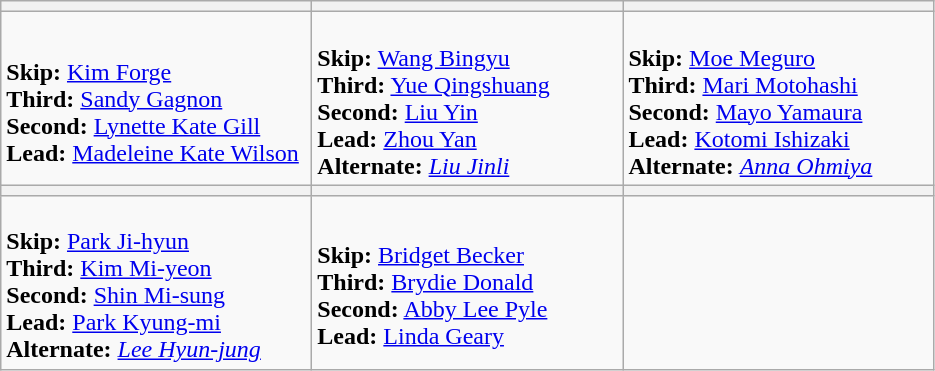<table class="wikitable">
<tr>
<th bgcolor="#efefef" width="200"></th>
<th bgcolor="#efefef" width="200"></th>
<th bgcolor="#efefef" width="200"></th>
</tr>
<tr>
<td><br><strong>Skip:</strong> <a href='#'>Kim Forge</a><br>
<strong>Third:</strong> <a href='#'>Sandy Gagnon</a><br>
<strong>Second:</strong> <a href='#'>Lynette Kate Gill</a><br>
<strong>Lead:</strong> <a href='#'>Madeleine Kate Wilson</a></td>
<td><br><strong>Skip:</strong> <a href='#'>Wang Bingyu</a><br>
<strong>Third:</strong> <a href='#'>Yue Qingshuang</a><br>
<strong>Second:</strong> <a href='#'>Liu Yin</a><br>
<strong>Lead:</strong> <a href='#'>Zhou Yan</a><br>
<strong>Alternate:</strong> <em><a href='#'>Liu Jinli</a></em></td>
<td><br><strong>Skip:</strong> <a href='#'>Moe Meguro</a><br>
<strong>Third:</strong> <a href='#'>Mari Motohashi</a><br>
<strong>Second:</strong> <a href='#'>Mayo Yamaura</a><br>
<strong>Lead:</strong> <a href='#'>Kotomi Ishizaki</a><br>
<strong>Alternate:</strong> <em><a href='#'>Anna Ohmiya</a></em></td>
</tr>
<tr>
<th bgcolor="#efefef" width="200"></th>
<th bgcolor="#efefef" width="200"></th>
<th bgcolor="#efefef" width="200"></th>
</tr>
<tr>
<td><br><strong>Skip:</strong> <a href='#'>Park Ji-hyun</a><br>
<strong>Third:</strong> <a href='#'>Kim Mi-yeon</a><br>
<strong>Second:</strong> <a href='#'>Shin Mi-sung</a><br>
<strong>Lead:</strong> <a href='#'>Park Kyung-mi</a><br>
<strong>Alternate:</strong> <em><a href='#'>Lee Hyun-jung</a></em></td>
<td><br><strong>Skip:</strong> <a href='#'>Bridget Becker</a><br>
<strong>Third:</strong> <a href='#'>Brydie Donald</a><br>
<strong>Second:</strong> <a href='#'>Abby Lee Pyle</a><br>
<strong>Lead:</strong> <a href='#'>Linda Geary</a></td>
<td></td>
</tr>
</table>
